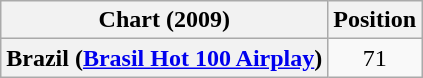<table class="wikitable plainrowheaders" style="text-align:center">
<tr>
<th scope="col">Chart (2009)</th>
<th scope="col">Position</th>
</tr>
<tr>
<th scope="row">Brazil (<a href='#'>Brasil Hot 100 Airplay</a>)</th>
<td>71</td>
</tr>
</table>
